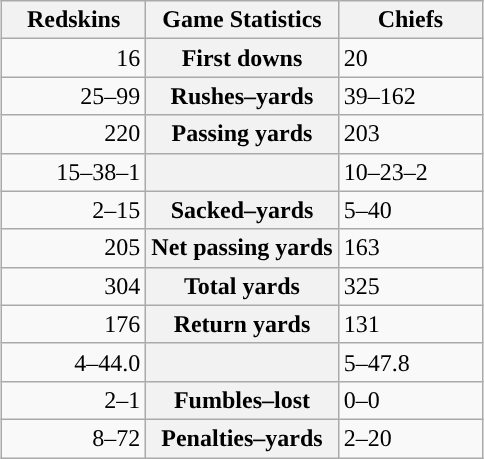<table class="wikitable" style="margin: 1em auto 1em auto">
<tr>
<th style="width:30%;">Redskins</th>
<th style="width:40%;">Game Statistics</th>
<th style="width:30%;">Chiefs</th>
</tr>
<tr>
<td style="text-align:right;">16</td>
<th>First downs</th>
<td>20</td>
</tr>
<tr>
<td style="text-align:right;">25–99</td>
<th>Rushes–yards</th>
<td>39–162</td>
</tr>
<tr>
<td style="text-align:right;">220</td>
<th>Passing yards</th>
<td>203</td>
</tr>
<tr>
<td style="text-align:right;">15–38–1</td>
<th></th>
<td>10–23–2</td>
</tr>
<tr>
<td style="text-align:right;">2–15</td>
<th>Sacked–yards</th>
<td>5–40</td>
</tr>
<tr>
<td style="text-align:right;">205</td>
<th>Net passing yards</th>
<td>163</td>
</tr>
<tr>
<td style="text-align:right;">304</td>
<th>Total yards</th>
<td>325</td>
</tr>
<tr>
<td style="text-align:right;">176</td>
<th>Return yards</th>
<td>131</td>
</tr>
<tr>
<td style="text-align:right;">4–44.0</td>
<th></th>
<td>5–47.8</td>
</tr>
<tr>
<td style="text-align:right;">2–1</td>
<th>Fumbles–lost</th>
<td>0–0</td>
</tr>
<tr>
<td style="text-align:right;">8–72</td>
<th>Penalties–yards</th>
<td>2–20</td>
</tr>
</table>
